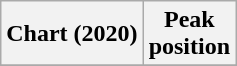<table class="wikitable plainrowheaders" style="text-align:center">
<tr>
<th scope="col">Chart (2020)</th>
<th scope="col">Peak<br>position</th>
</tr>
<tr>
</tr>
</table>
